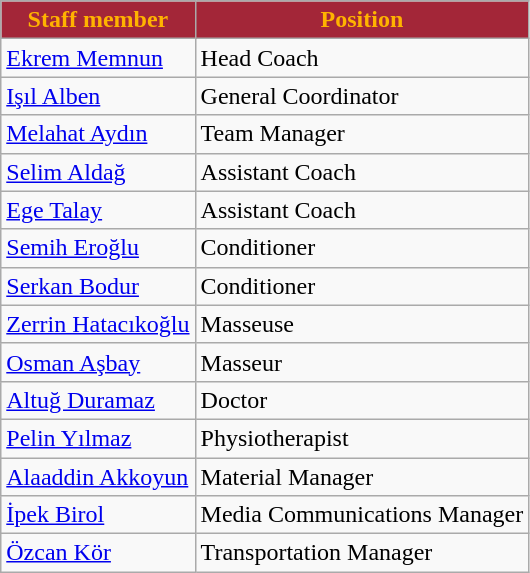<table class="wikitable">
<tr>
<th style="color:#FFB300; background:#A32638;">Staff member</th>
<th style="color:#FFB300; background:#A32638;">Position</th>
</tr>
<tr>
<td> <a href='#'>Ekrem Memnun</a></td>
<td>Head Coach</td>
</tr>
<tr>
<td> <a href='#'>Işıl Alben</a></td>
<td>General Coordinator</td>
</tr>
<tr>
<td> <a href='#'>Melahat Aydın</a></td>
<td>Team Manager</td>
</tr>
<tr>
<td> <a href='#'>Selim Aldağ</a></td>
<td>Assistant Coach</td>
</tr>
<tr>
<td> <a href='#'>Ege Talay</a></td>
<td>Assistant Coach</td>
</tr>
<tr>
<td> <a href='#'>Semih Eroğlu</a></td>
<td>Conditioner</td>
</tr>
<tr>
<td> <a href='#'>Serkan Bodur</a></td>
<td>Conditioner</td>
</tr>
<tr>
<td> <a href='#'>Zerrin Hatacıkoğlu</a></td>
<td>Masseuse</td>
</tr>
<tr>
<td> <a href='#'>Osman Aşbay</a></td>
<td>Masseur</td>
</tr>
<tr>
<td> <a href='#'>Altuğ Duramaz</a></td>
<td>Doctor</td>
</tr>
<tr>
<td> <a href='#'>Pelin Yılmaz</a></td>
<td>Physiotherapist</td>
</tr>
<tr>
<td> <a href='#'>Alaaddin Akkoyun</a></td>
<td>Material Manager</td>
</tr>
<tr>
<td> <a href='#'>İpek Birol</a></td>
<td>Media Communications Manager</td>
</tr>
<tr>
<td> <a href='#'>Özcan Kör</a></td>
<td>Transportation Manager</td>
</tr>
</table>
